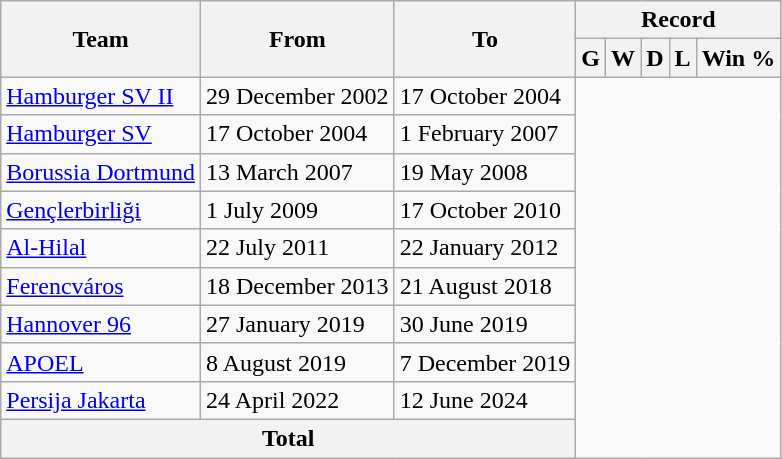<table class="wikitable" style="text-align: center">
<tr>
<th rowspan="2">Team</th>
<th rowspan="2">From</th>
<th rowspan="2">To</th>
<th colspan="6">Record</th>
</tr>
<tr>
<th>G</th>
<th>W</th>
<th>D</th>
<th>L</th>
<th>Win %</th>
</tr>
<tr>
<td align=left><a href='#'>Hamburger SV II</a></td>
<td align=left>29 December 2002</td>
<td align=left>17 October 2004<br></td>
</tr>
<tr>
<td align=left><a href='#'>Hamburger SV</a></td>
<td align=left>17 October 2004</td>
<td align=left>1 February 2007<br></td>
</tr>
<tr>
<td align=left><a href='#'>Borussia Dortmund</a></td>
<td align=left>13 March 2007</td>
<td align=left>19 May 2008<br></td>
</tr>
<tr>
<td align=left><a href='#'>Gençlerbirliği</a></td>
<td align=left>1 July 2009</td>
<td align=left>17 October 2010<br></td>
</tr>
<tr>
<td align=left><a href='#'>Al-Hilal</a></td>
<td align=left>22 July 2011</td>
<td align=left>22 January 2012<br></td>
</tr>
<tr>
<td align=left><a href='#'>Ferencváros</a></td>
<td align=left>18 December 2013</td>
<td align=left>21 August 2018<br></td>
</tr>
<tr>
<td align=left><a href='#'>Hannover 96</a></td>
<td align=left>27 January 2019</td>
<td align=left>30 June 2019<br></td>
</tr>
<tr>
<td align=left><a href='#'>APOEL</a></td>
<td align=left>8 August 2019</td>
<td align=left>7 December 2019<br></td>
</tr>
<tr>
<td align=left><a href='#'>Persija Jakarta</a></td>
<td align=left>24 April 2022</td>
<td align=left>12 June 2024<br></td>
</tr>
<tr>
<th colspan="3">Total<br></th>
</tr>
</table>
